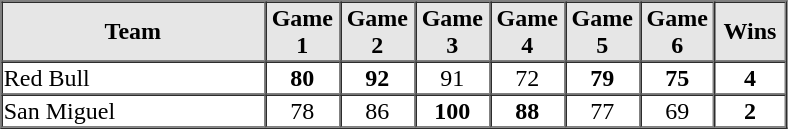<table border=1 cellspacing=0 width=525 align=center>
<tr style="text-align:center; background-color:#e6e6e6;">
<th align=center width=30%>Team</th>
<th width=8%>Game 1</th>
<th width=8%>Game 2</th>
<th width=8%>Game 3</th>
<th width=8%>Game 4</th>
<th width=8%>Game 5</th>
<th width=8%>Game 6</th>
<th width=8%>Wins</th>
</tr>
<tr style="text-align:center;">
<td align=left>Red Bull</td>
<td><strong>80</strong></td>
<td><strong>92</strong></td>
<td>91</td>
<td>72</td>
<td><strong>79</strong></td>
<td><strong>75</strong></td>
<td><strong>4</strong></td>
</tr>
<tr style="text-align:center;">
<td align=left>San Miguel</td>
<td>78</td>
<td>86</td>
<td><strong>100</strong></td>
<td><strong>88</strong></td>
<td>77</td>
<td>69</td>
<td><strong>2</strong></td>
</tr>
<tr style="text-align:center; font-size: 85%; background-color:#e6e6e6;">
</tr>
</table>
